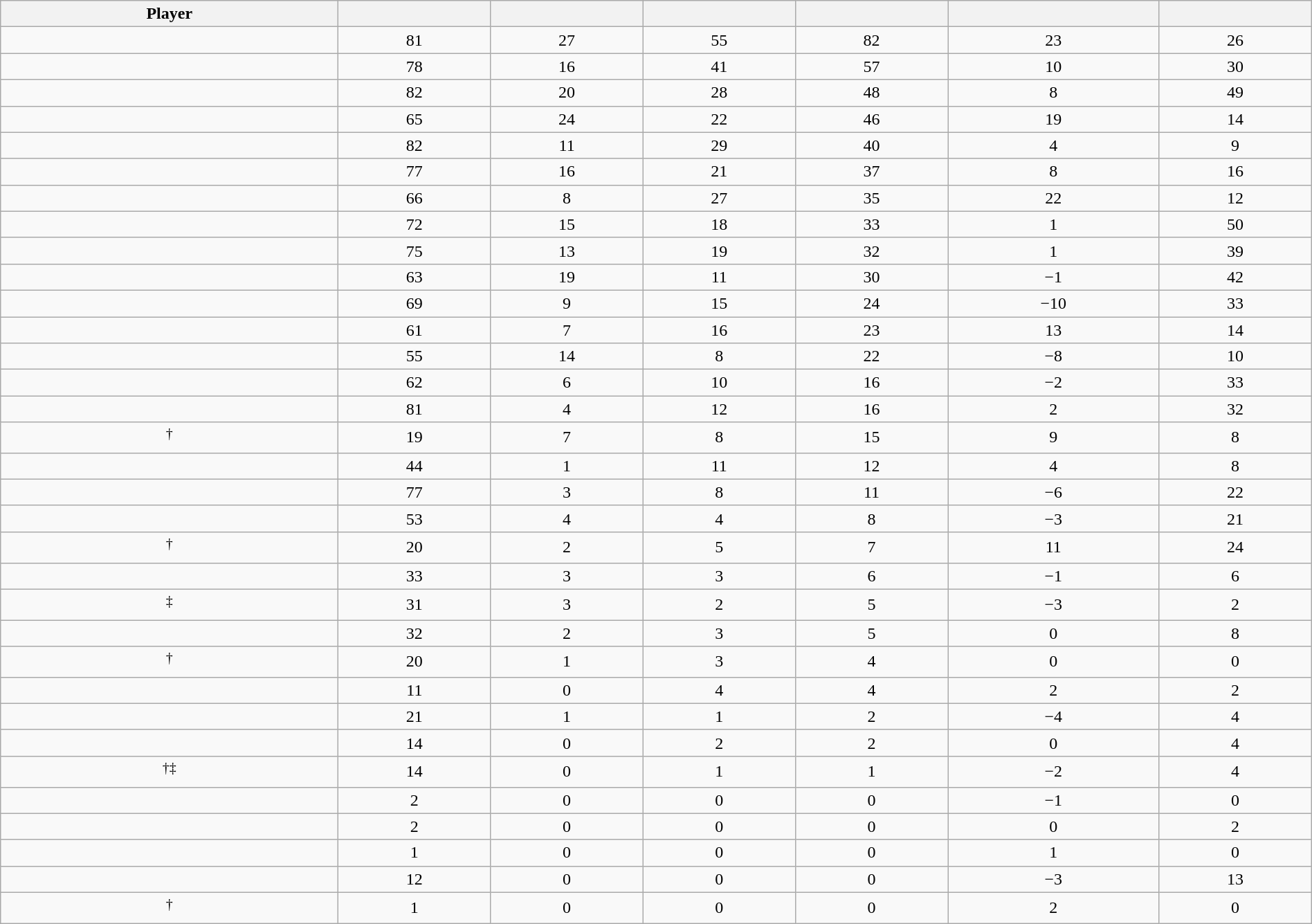<table class="wikitable sortable" style="width:100%; text-align:center;">
<tr>
<th>Player</th>
<th></th>
<th></th>
<th></th>
<th></th>
<th data-sort-type="number"></th>
<th></th>
</tr>
<tr>
<td></td>
<td>81</td>
<td>27</td>
<td>55</td>
<td>82</td>
<td>23</td>
<td>26</td>
</tr>
<tr>
<td></td>
<td>78</td>
<td>16</td>
<td>41</td>
<td>57</td>
<td>10</td>
<td>30</td>
</tr>
<tr>
<td></td>
<td>82</td>
<td>20</td>
<td>28</td>
<td>48</td>
<td>8</td>
<td>49</td>
</tr>
<tr>
<td></td>
<td>65</td>
<td>24</td>
<td>22</td>
<td>46</td>
<td>19</td>
<td>14</td>
</tr>
<tr>
<td></td>
<td>82</td>
<td>11</td>
<td>29</td>
<td>40</td>
<td>4</td>
<td>9</td>
</tr>
<tr>
<td></td>
<td>77</td>
<td>16</td>
<td>21</td>
<td>37</td>
<td>8</td>
<td>16</td>
</tr>
<tr>
<td></td>
<td>66</td>
<td>8</td>
<td>27</td>
<td>35</td>
<td>22</td>
<td>12</td>
</tr>
<tr>
<td></td>
<td>72</td>
<td>15</td>
<td>18</td>
<td>33</td>
<td>1</td>
<td>50</td>
</tr>
<tr>
<td></td>
<td>75</td>
<td>13</td>
<td>19</td>
<td>32</td>
<td>1</td>
<td>39</td>
</tr>
<tr>
<td></td>
<td>63</td>
<td>19</td>
<td>11</td>
<td>30</td>
<td>−1</td>
<td>42</td>
</tr>
<tr>
<td></td>
<td>69</td>
<td>9</td>
<td>15</td>
<td>24</td>
<td>−10</td>
<td>33</td>
</tr>
<tr>
<td></td>
<td>61</td>
<td>7</td>
<td>16</td>
<td>23</td>
<td>13</td>
<td>14</td>
</tr>
<tr>
<td></td>
<td>55</td>
<td>14</td>
<td>8</td>
<td>22</td>
<td>−8</td>
<td>10</td>
</tr>
<tr>
<td></td>
<td>62</td>
<td>6</td>
<td>10</td>
<td>16</td>
<td>−2</td>
<td>33</td>
</tr>
<tr>
<td></td>
<td>81</td>
<td>4</td>
<td>12</td>
<td>16</td>
<td>2</td>
<td>32</td>
</tr>
<tr>
<td><sup>†</sup></td>
<td>19</td>
<td>7</td>
<td>8</td>
<td>15</td>
<td>9</td>
<td>8</td>
</tr>
<tr>
<td></td>
<td>44</td>
<td>1</td>
<td>11</td>
<td>12</td>
<td>4</td>
<td>8</td>
</tr>
<tr>
<td></td>
<td>77</td>
<td>3</td>
<td>8</td>
<td>11</td>
<td>−6</td>
<td>22</td>
</tr>
<tr>
<td></td>
<td>53</td>
<td>4</td>
<td>4</td>
<td>8</td>
<td>−3</td>
<td>21</td>
</tr>
<tr>
<td><sup>†</sup></td>
<td>20</td>
<td>2</td>
<td>5</td>
<td>7</td>
<td>11</td>
<td>24</td>
</tr>
<tr>
<td></td>
<td>33</td>
<td>3</td>
<td>3</td>
<td>6</td>
<td>−1</td>
<td>6</td>
</tr>
<tr>
<td><sup>‡</sup></td>
<td>31</td>
<td>3</td>
<td>2</td>
<td>5</td>
<td>−3</td>
<td>2</td>
</tr>
<tr>
<td></td>
<td>32</td>
<td>2</td>
<td>3</td>
<td>5</td>
<td>0</td>
<td>8</td>
</tr>
<tr>
<td><sup>†</sup></td>
<td>20</td>
<td>1</td>
<td>3</td>
<td>4</td>
<td>0</td>
<td>0</td>
</tr>
<tr>
<td></td>
<td>11</td>
<td>0</td>
<td>4</td>
<td>4</td>
<td>2</td>
<td>2</td>
</tr>
<tr>
<td></td>
<td>21</td>
<td>1</td>
<td>1</td>
<td>2</td>
<td>−4</td>
<td>4</td>
</tr>
<tr>
<td></td>
<td>14</td>
<td>0</td>
<td>2</td>
<td>2</td>
<td>0</td>
<td>4</td>
</tr>
<tr>
<td><sup>†‡</sup></td>
<td>14</td>
<td>0</td>
<td>1</td>
<td>1</td>
<td>−2</td>
<td>4</td>
</tr>
<tr>
<td></td>
<td>2</td>
<td>0</td>
<td>0</td>
<td>0</td>
<td>−1</td>
<td>0</td>
</tr>
<tr>
<td></td>
<td>2</td>
<td>0</td>
<td>0</td>
<td>0</td>
<td>0</td>
<td>2</td>
</tr>
<tr>
<td></td>
<td>1</td>
<td>0</td>
<td>0</td>
<td>0</td>
<td>1</td>
<td>0</td>
</tr>
<tr>
<td></td>
<td>12</td>
<td>0</td>
<td>0</td>
<td>0</td>
<td>−3</td>
<td>13</td>
</tr>
<tr>
<td><sup>†</sup></td>
<td>1</td>
<td>0</td>
<td>0</td>
<td>0</td>
<td>2</td>
<td>0</td>
</tr>
</table>
